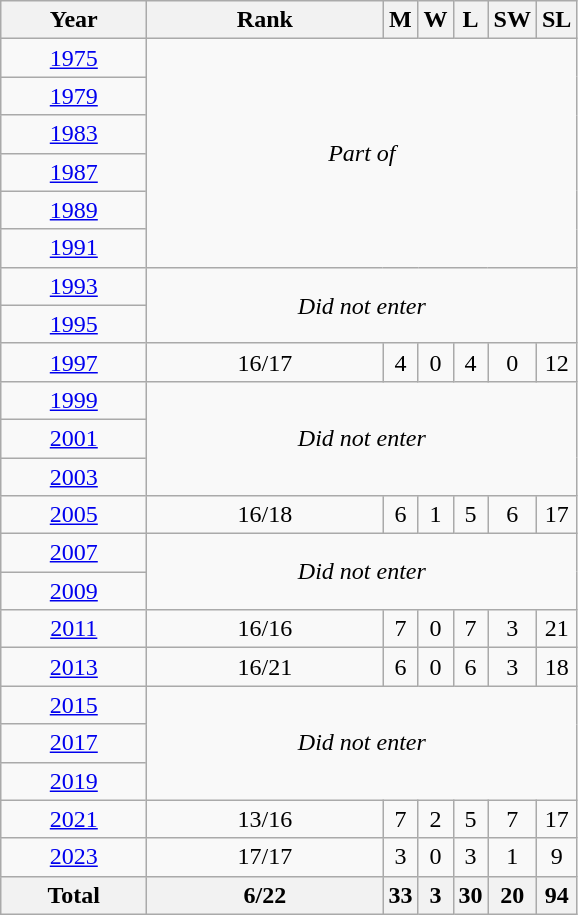<table class="wikitable" style="text-align:center; font-size:100%">
<tr>
<th width=90>Year</th>
<th width=150>Rank</th>
<th>M</th>
<th>W</th>
<th>L</th>
<th>SW</th>
<th>SL</th>
</tr>
<tr>
<td> <a href='#'>1975</a></td>
<td colspan=6 rowspan=6><em>Part of </em></td>
</tr>
<tr>
<td> <a href='#'>1979</a></td>
</tr>
<tr>
<td> <a href='#'>1983</a></td>
</tr>
<tr>
<td> <a href='#'>1987</a></td>
</tr>
<tr>
<td> <a href='#'>1989</a></td>
</tr>
<tr>
<td> <a href='#'>1991</a></td>
</tr>
<tr>
<td> <a href='#'>1993</a></td>
<td colspan=6 rowspan=2><em>Did not enter</em></td>
</tr>
<tr>
<td> <a href='#'>1995</a></td>
</tr>
<tr>
<td> <a href='#'>1997</a></td>
<td>16/17</td>
<td>4</td>
<td>0</td>
<td>4</td>
<td>0</td>
<td>12</td>
</tr>
<tr>
<td> <a href='#'>1999</a></td>
<td colspan=6 rowspan=3><em>Did not enter</em></td>
</tr>
<tr>
<td> <a href='#'>2001</a></td>
</tr>
<tr>
<td> <a href='#'>2003</a></td>
</tr>
<tr>
<td> <a href='#'>2005</a></td>
<td>16/18</td>
<td>6</td>
<td>1</td>
<td>5</td>
<td>6</td>
<td>17</td>
</tr>
<tr>
<td> <a href='#'>2007</a></td>
<td colspan=6 rowspan=2><em>Did not enter</em></td>
</tr>
<tr>
<td> <a href='#'>2009</a></td>
</tr>
<tr>
<td> <a href='#'>2011</a></td>
<td>16/16</td>
<td>7</td>
<td>0</td>
<td>7</td>
<td>3</td>
<td>21</td>
</tr>
<tr>
<td> <a href='#'>2013</a></td>
<td>16/21</td>
<td>6</td>
<td>0</td>
<td>6</td>
<td>3</td>
<td>18</td>
</tr>
<tr>
<td> <a href='#'>2015</a></td>
<td colspan=8 rowspan=3><em>Did not enter</em></td>
</tr>
<tr>
<td> <a href='#'>2017</a></td>
</tr>
<tr>
<td> <a href='#'>2019</a></td>
</tr>
<tr>
<td> <a href='#'>2021</a></td>
<td>13/16</td>
<td>7</td>
<td>2</td>
<td>5</td>
<td>7</td>
<td>17</td>
</tr>
<tr>
<td> <a href='#'>2023</a></td>
<td>17/17</td>
<td>3</td>
<td>0</td>
<td>3</td>
<td>1</td>
<td>9</td>
</tr>
<tr>
<th>Total</th>
<th>6/22</th>
<th>33</th>
<th>3</th>
<th>30</th>
<th>20</th>
<th>94</th>
</tr>
</table>
